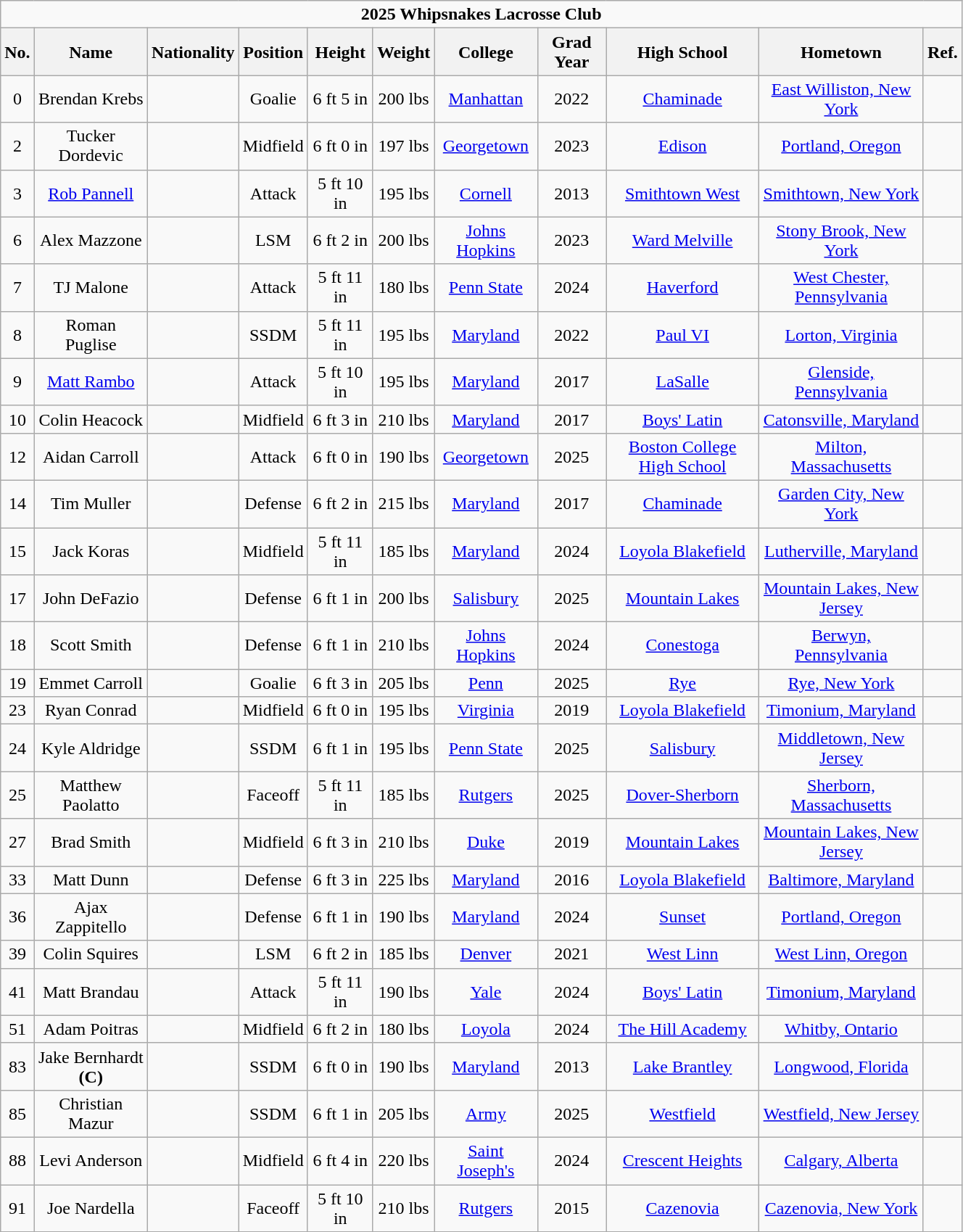<table class="wikitable" style="text-align:center; width: 70%">
<tr>
<td colspan=11><strong>2025 Whipsnakes Lacrosse Club</strong></td>
</tr>
<tr>
<th>No.</th>
<th>Name</th>
<th>Nationality</th>
<th>Position</th>
<th>Height</th>
<th>Weight</th>
<th>College</th>
<th>Grad Year</th>
<th>High School</th>
<th>Hometown</th>
<th>Ref.</th>
</tr>
<tr>
<td>0</td>
<td>Brendan Krebs</td>
<td></td>
<td>Goalie</td>
<td>6 ft 5 in</td>
<td>200 lbs</td>
<td><a href='#'>Manhattan</a></td>
<td>2022</td>
<td><a href='#'>Chaminade</a></td>
<td><a href='#'>East Williston, New York</a></td>
<td></td>
</tr>
<tr>
<td>2</td>
<td>Tucker Dordevic</td>
<td></td>
<td>Midfield</td>
<td>6 ft 0 in</td>
<td>197 lbs</td>
<td><a href='#'>Georgetown</a></td>
<td>2023</td>
<td><a href='#'>Edison</a></td>
<td><a href='#'>Portland, Oregon</a></td>
<td></td>
</tr>
<tr>
<td>3</td>
<td><a href='#'>Rob Pannell</a></td>
<td></td>
<td>Attack</td>
<td>5 ft 10 in</td>
<td>195 lbs</td>
<td><a href='#'>Cornell</a></td>
<td>2013</td>
<td><a href='#'>Smithtown West</a></td>
<td><a href='#'>Smithtown, New York</a></td>
<td></td>
</tr>
<tr>
<td>6</td>
<td>Alex Mazzone</td>
<td></td>
<td>LSM</td>
<td>6 ft 2 in</td>
<td>200 lbs</td>
<td><a href='#'>Johns Hopkins</a></td>
<td>2023</td>
<td><a href='#'>Ward Melville</a></td>
<td><a href='#'>Stony Brook, New York</a></td>
<td></td>
</tr>
<tr>
<td>7</td>
<td>TJ Malone</td>
<td></td>
<td>Attack</td>
<td>5 ft 11 in</td>
<td>180 lbs</td>
<td><a href='#'>Penn State</a></td>
<td>2024</td>
<td><a href='#'>Haverford</a></td>
<td><a href='#'>West Chester, Pennsylvania</a></td>
<td></td>
</tr>
<tr>
<td>8</td>
<td>Roman Puglise</td>
<td></td>
<td>SSDM</td>
<td>5 ft 11 in</td>
<td>195 lbs</td>
<td><a href='#'>Maryland</a></td>
<td>2022</td>
<td><a href='#'>Paul VI</a></td>
<td><a href='#'>Lorton, Virginia</a></td>
<td></td>
</tr>
<tr>
<td>9</td>
<td><a href='#'>Matt Rambo</a></td>
<td></td>
<td>Attack</td>
<td>5 ft 10 in</td>
<td>195 lbs</td>
<td><a href='#'>Maryland</a></td>
<td>2017</td>
<td><a href='#'>LaSalle</a></td>
<td><a href='#'>Glenside, Pennsylvania</a></td>
<td><br></td>
</tr>
<tr>
<td>10</td>
<td>Colin Heacock</td>
<td></td>
<td>Midfield</td>
<td>6 ft 3 in</td>
<td>210 lbs</td>
<td><a href='#'>Maryland</a></td>
<td>2017</td>
<td><a href='#'>Boys' Latin</a></td>
<td><a href='#'>Catonsville, Maryland</a></td>
<td></td>
</tr>
<tr>
<td>12</td>
<td>Aidan Carroll</td>
<td></td>
<td>Attack</td>
<td>6 ft 0 in</td>
<td>190 lbs</td>
<td><a href='#'>Georgetown</a></td>
<td>2025</td>
<td><a href='#'>Boston College High School</a></td>
<td><a href='#'>Milton, Massachusetts</a></td>
<td></td>
</tr>
<tr>
<td>14</td>
<td>Tim Muller</td>
<td></td>
<td>Defense</td>
<td>6 ft 2 in</td>
<td>215 lbs</td>
<td><a href='#'>Maryland</a></td>
<td>2017</td>
<td><a href='#'>Chaminade</a></td>
<td><a href='#'>Garden City, New York</a></td>
<td><br></td>
</tr>
<tr>
<td>15</td>
<td>Jack Koras</td>
<td></td>
<td>Midfield</td>
<td>5 ft 11 in</td>
<td>185 lbs</td>
<td><a href='#'>Maryland</a></td>
<td>2024</td>
<td><a href='#'>Loyola Blakefield</a></td>
<td><a href='#'>Lutherville, Maryland</a></td>
<td></td>
</tr>
<tr>
<td>17</td>
<td>John DeFazio</td>
<td></td>
<td>Defense</td>
<td>6 ft 1 in</td>
<td>200 lbs</td>
<td><a href='#'>Salisbury</a></td>
<td>2025</td>
<td><a href='#'>Mountain Lakes</a></td>
<td><a href='#'>Mountain Lakes, New Jersey</a></td>
<td></td>
</tr>
<tr>
<td>18</td>
<td>Scott Smith</td>
<td></td>
<td>Defense</td>
<td>6 ft 1 in</td>
<td>210 lbs</td>
<td><a href='#'>Johns Hopkins</a></td>
<td>2024</td>
<td><a href='#'>Conestoga</a></td>
<td><a href='#'>Berwyn, Pennsylvania</a></td>
<td></td>
</tr>
<tr>
<td>19</td>
<td>Emmet Carroll</td>
<td></td>
<td>Goalie</td>
<td>6 ft 3 in</td>
<td>205 lbs</td>
<td><a href='#'>Penn</a></td>
<td>2025</td>
<td><a href='#'>Rye</a></td>
<td><a href='#'>Rye, New York</a></td>
<td></td>
</tr>
<tr>
<td>23</td>
<td>Ryan Conrad</td>
<td></td>
<td>Midfield</td>
<td>6 ft 0 in</td>
<td>195 lbs</td>
<td><a href='#'>Virginia</a></td>
<td>2019</td>
<td><a href='#'>Loyola Blakefield</a></td>
<td><a href='#'>Timonium, Maryland</a></td>
<td></td>
</tr>
<tr>
<td>24</td>
<td>Kyle Aldridge</td>
<td></td>
<td>SSDM</td>
<td>6 ft 1 in</td>
<td>195 lbs</td>
<td><a href='#'>Penn State</a></td>
<td>2025</td>
<td><a href='#'>Salisbury</a></td>
<td><a href='#'>Middletown, New Jersey</a></td>
<td></td>
</tr>
<tr>
<td>25</td>
<td>Matthew Paolatto</td>
<td></td>
<td>Faceoff</td>
<td>5 ft 11 in</td>
<td>185 lbs</td>
<td><a href='#'>Rutgers</a></td>
<td>2025</td>
<td><a href='#'>Dover-Sherborn</a></td>
<td><a href='#'>Sherborn, Massachusetts</a></td>
<td></td>
</tr>
<tr>
<td>27</td>
<td>Brad Smith</td>
<td></td>
<td>Midfield</td>
<td>6 ft 3 in</td>
<td>210 lbs</td>
<td><a href='#'>Duke</a></td>
<td>2019</td>
<td><a href='#'>Mountain Lakes</a></td>
<td><a href='#'>Mountain Lakes, New Jersey</a></td>
<td></td>
</tr>
<tr>
<td>33</td>
<td>Matt Dunn</td>
<td></td>
<td>Defense</td>
<td>6 ft 3 in</td>
<td>225 lbs</td>
<td><a href='#'>Maryland</a></td>
<td>2016</td>
<td><a href='#'>Loyola Blakefield</a></td>
<td><a href='#'>Baltimore, Maryland</a></td>
<td><br></td>
</tr>
<tr>
<td>36</td>
<td>Ajax Zappitello</td>
<td></td>
<td>Defense</td>
<td>6 ft 1 in</td>
<td>190 lbs</td>
<td><a href='#'>Maryland</a></td>
<td>2024</td>
<td><a href='#'>Sunset</a></td>
<td><a href='#'>Portland, Oregon</a></td>
<td></td>
</tr>
<tr>
<td>39</td>
<td>Colin Squires</td>
<td></td>
<td>LSM</td>
<td>6 ft 2 in</td>
<td>185 lbs</td>
<td><a href='#'>Denver</a></td>
<td>2021</td>
<td><a href='#'>West Linn</a></td>
<td><a href='#'>West Linn, Oregon</a></td>
<td></td>
</tr>
<tr>
<td>41</td>
<td>Matt Brandau</td>
<td></td>
<td>Attack</td>
<td>5 ft 11 in</td>
<td>190 lbs</td>
<td><a href='#'>Yale</a></td>
<td>2024</td>
<td><a href='#'>Boys' Latin</a></td>
<td><a href='#'>Timonium, Maryland</a></td>
<td></td>
</tr>
<tr>
<td>51</td>
<td>Adam Poitras</td>
<td></td>
<td>Midfield</td>
<td>6 ft 2 in</td>
<td>180 lbs</td>
<td><a href='#'>Loyola</a></td>
<td>2024</td>
<td><a href='#'>The Hill Academy</a></td>
<td><a href='#'>Whitby, Ontario</a></td>
<td></td>
</tr>
<tr>
<td>83</td>
<td>Jake Bernhardt <strong>(C)</strong></td>
<td></td>
<td>SSDM</td>
<td>6 ft 0 in</td>
<td>190 lbs</td>
<td><a href='#'>Maryland</a></td>
<td>2013</td>
<td><a href='#'>Lake Brantley</a></td>
<td><a href='#'>Longwood, Florida</a></td>
<td><br></td>
</tr>
<tr>
<td>85</td>
<td>Christian Mazur</td>
<td></td>
<td>SSDM</td>
<td>6 ft 1 in</td>
<td>205 lbs</td>
<td><a href='#'>Army</a></td>
<td>2025</td>
<td><a href='#'>Westfield</a></td>
<td><a href='#'>Westfield, New Jersey</a></td>
<td></td>
</tr>
<tr>
<td>88</td>
<td>Levi Anderson</td>
<td></td>
<td>Midfield</td>
<td>6 ft 4 in</td>
<td>220 lbs</td>
<td><a href='#'>Saint Joseph's</a></td>
<td>2024</td>
<td><a href='#'>Crescent Heights</a></td>
<td><a href='#'>Calgary, Alberta</a></td>
<td></td>
</tr>
<tr>
<td>91</td>
<td>Joe Nardella</td>
<td></td>
<td>Faceoff</td>
<td>5 ft 10 in</td>
<td>210 lbs</td>
<td><a href='#'>Rutgers</a></td>
<td>2015</td>
<td><a href='#'>Cazenovia</a></td>
<td><a href='#'>Cazenovia, New York</a></td>
<td><br></td>
</tr>
<tr>
</tr>
</table>
